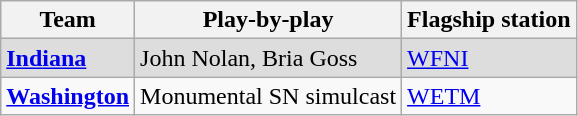<table class="wikitable">
<tr>
<th>Team</th>
<th>Play-by-play</th>
<th>Flagship station</th>
</tr>
<tr bgcolor="#DDDDDD">
<td><strong><a href='#'>Indiana</a></strong></td>
<td>John Nolan, Bria Goss</td>
<td><a href='#'>WFNI</a></td>
</tr>
<tr>
<td><a href='#'><strong>Washington</strong></a></td>
<td>Monumental SN simulcast</td>
<td><a href='#'>WETM</a></td>
</tr>
</table>
